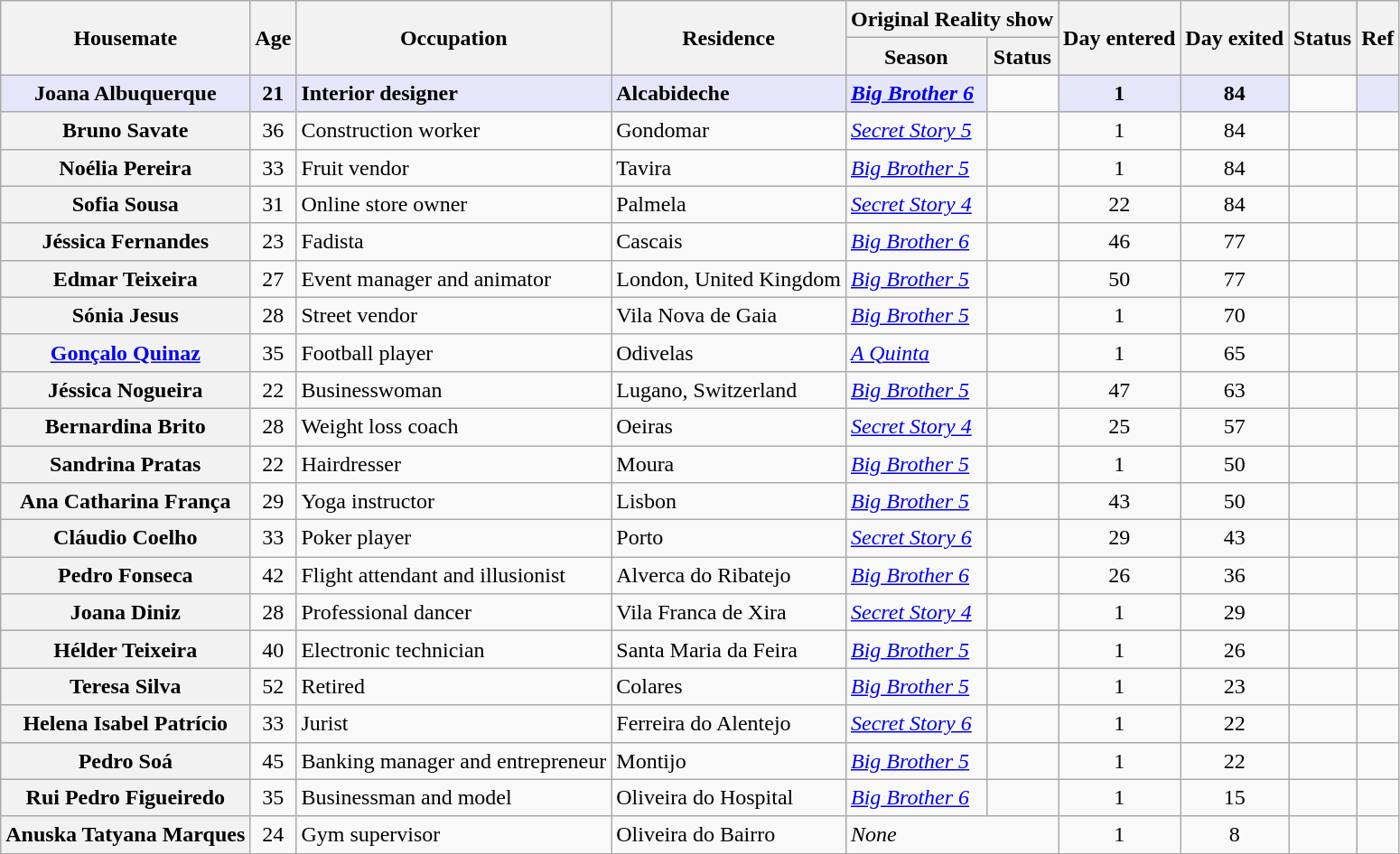<table class="wikitable sortable" style="text-align:center; line-height:20px; width:auto">
<tr>
<th rowspan="2">Housemate</th>
<th rowspan="2">Age</th>
<th rowspan="2">Occupation</th>
<th rowspan="2">Residence</th>
<th colspan="2">Original Reality show</th>
<th rowspan="2">Day entered</th>
<th rowspan="2">Day exited</th>
<th rowspan="2">Status</th>
<th rowspan="2">Ref</th>
</tr>
<tr>
<th>Season</th>
<th>Status</th>
</tr>
<tr>
<td bgcolor="E6E6FA"><strong>Joana Albuquerque</strong></td>
<td bgcolor="E6E6FA"><strong>21</strong></td>
<td align="left" bgcolor="E6E6FA"><strong>Interior designer</strong></td>
<td align="left" bgcolor="E6E6FA"><strong>Alcabideche</strong></td>
<td align="left" bgcolor="E6E6FA"><strong><em><a href='#'>Big Brother 6</a></em></strong></td>
<td></td>
<td bgcolor="E6E6FA"><strong>1</strong></td>
<td bgcolor="E6E6FA"><strong>84</strong></td>
<td></td>
<td bgcolor="E6E6FA" style="text-align: center"></td>
</tr>
<tr>
<th>Bruno Savate</th>
<td>36</td>
<td align="left">Construction worker</td>
<td align="left">Gondomar</td>
<td align="left"><em><a href='#'>Secret Story 5</a></em></td>
<td></td>
<td>1</td>
<td>84</td>
<td></td>
<td style="text-align: center"></td>
</tr>
<tr>
<th>Noélia Pereira</th>
<td>33</td>
<td align="left">Fruit vendor</td>
<td align="left">Tavira</td>
<td align="left"><em><a href='#'>Big Brother 5</a></em></td>
<td></td>
<td>1</td>
<td>84</td>
<td></td>
<td style="text-align: center"></td>
</tr>
<tr>
<th>Sofia Sousa</th>
<td>31</td>
<td align="left">Online store owner</td>
<td align="left">Palmela</td>
<td align="left"><em><a href='#'>Secret Story 4</a></em></td>
<td></td>
<td>22</td>
<td>84</td>
<td></td>
<td style="text-align: center"></td>
</tr>
<tr>
<th>Jéssica Fernandes</th>
<td>23</td>
<td align="left">Fadista</td>
<td align="left">Cascais</td>
<td align="left"><em><a href='#'>Big Brother 6</a></em></td>
<td></td>
<td>46</td>
<td>77</td>
<td></td>
<td style="text-align: center"></td>
</tr>
<tr>
<th>Edmar Teixeira</th>
<td>27</td>
<td align="left">Event manager and animator</td>
<td align="left">London, United Kingdom</td>
<td align="left"><em><a href='#'>Big Brother 5</a></em></td>
<td></td>
<td>50</td>
<td>77</td>
<td></td>
<td style="text-align: center"></td>
</tr>
<tr>
<th>Sónia Jesus</th>
<td>28</td>
<td align="left">Street vendor</td>
<td align="left">Vila Nova de Gaia</td>
<td align="left"><em><a href='#'>Big Brother 5</a></em></td>
<td></td>
<td>1</td>
<td>70</td>
<td></td>
<td style="text-align: center"></td>
</tr>
<tr>
<th><a href='#'>Gonçalo Quinaz</a></th>
<td>35</td>
<td align="left">Football player</td>
<td align="left">Odivelas</td>
<td align="left"><em><a href='#'>A Quinta</a></em></td>
<td></td>
<td>1</td>
<td>65</td>
<td></td>
<td style="text-align: center"></td>
</tr>
<tr>
<th>Jéssica Nogueira</th>
<td>22</td>
<td align="left">Businesswoman</td>
<td align="left">Lugano, Switzerland</td>
<td align="left"><em><a href='#'>Big Brother 5</a></em></td>
<td></td>
<td>47</td>
<td>63</td>
<td></td>
<td style="text-align: center"></td>
</tr>
<tr>
<th>Bernardina Brito</th>
<td>28</td>
<td align="left">Weight loss coach</td>
<td align="left">Oeiras</td>
<td align="left"><em><a href='#'>Secret Story 4</a></em></td>
<td></td>
<td>25</td>
<td>57</td>
<td></td>
<td style="text-align: center"></td>
</tr>
<tr>
<th>Sandrina Pratas</th>
<td>22</td>
<td align="left">Hairdresser</td>
<td align="left">Moura</td>
<td align="left"><em><a href='#'>Big Brother 5</a></em></td>
<td></td>
<td>1</td>
<td>50</td>
<td></td>
<td style="text-align: center"></td>
</tr>
<tr>
<th>Ana Catharina França</th>
<td>29</td>
<td align="left">Yoga instructor</td>
<td align="left">Lisbon</td>
<td align="left"><em><a href='#'>Big Brother 5</a></em></td>
<td></td>
<td>43</td>
<td>50</td>
<td></td>
<td style="text-align: center"></td>
</tr>
<tr>
<th>Cláudio Coelho</th>
<td>33</td>
<td align="left">Poker player</td>
<td align="left">Porto</td>
<td align="left"><em><a href='#'>Secret Story 6</a></em></td>
<td></td>
<td>29</td>
<td>43</td>
<td></td>
<td style="text-align: center"></td>
</tr>
<tr>
<th>Pedro Fonseca</th>
<td>42</td>
<td align="left">Flight attendant and illusionist</td>
<td align="left">Alverca do Ribatejo</td>
<td align="left"><em><a href='#'>Big Brother 6</a></em></td>
<td></td>
<td>26</td>
<td>36</td>
<td></td>
<td style="text-align: center"></td>
</tr>
<tr>
<th>Joana Diniz</th>
<td>28</td>
<td align="left">Professional dancer</td>
<td align="left">Vila Franca de Xira</td>
<td align="left"><em><a href='#'>Secret Story 4</a></em></td>
<td></td>
<td>1</td>
<td>29</td>
<td></td>
<td style="text-align: center"></td>
</tr>
<tr>
<th>Hélder Teixeira</th>
<td>40</td>
<td align="left">Electronic technician</td>
<td align="left">Santa Maria da Feira</td>
<td align="left"><em><a href='#'>Big Brother 5</a></em></td>
<td></td>
<td>1</td>
<td>26</td>
<td></td>
<td style="text-align: center"></td>
</tr>
<tr>
<th>Teresa Silva</th>
<td>52</td>
<td align="left">Retired</td>
<td align="left">Colares</td>
<td align="left"><em><a href='#'>Big Brother 5</a></em></td>
<td></td>
<td>1</td>
<td>23</td>
<td></td>
<td style="text-align: center"></td>
</tr>
<tr>
<th>Helena Isabel Patrício</th>
<td>33</td>
<td align="left">Jurist</td>
<td align="left">Ferreira do Alentejo</td>
<td align="left"><em><a href='#'>Secret Story 6</a></em></td>
<td></td>
<td>1</td>
<td>22</td>
<td></td>
<td style="text-align: center"></td>
</tr>
<tr>
<th>Pedro Soá</th>
<td>45</td>
<td align="left">Banking manager and entrepreneur</td>
<td align="left">Montijo</td>
<td align="left"><em><a href='#'>Big Brother 5</a></em></td>
<td></td>
<td>1</td>
<td>22</td>
<td></td>
<td style="text-align: center"></td>
</tr>
<tr>
<th>Rui Pedro Figueiredo</th>
<td>35</td>
<td align="left">Businessman and model</td>
<td align="left">Oliveira do Hospital</td>
<td align="left"><em><a href='#'>Big Brother 6</a></em></td>
<td></td>
<td>1</td>
<td>15</td>
<td></td>
<td style="text-align: center"></td>
</tr>
<tr>
<th>Anuska Tatyana Marques</th>
<td>24</td>
<td align="left">Gym supervisor</td>
<td align="left">Oliveira do Bairro</td>
<td colspan="2" align="left"><em>None</em></td>
<td>1</td>
<td>8</td>
<td></td>
<td style="text-align: center"></td>
</tr>
<tr>
</tr>
</table>
